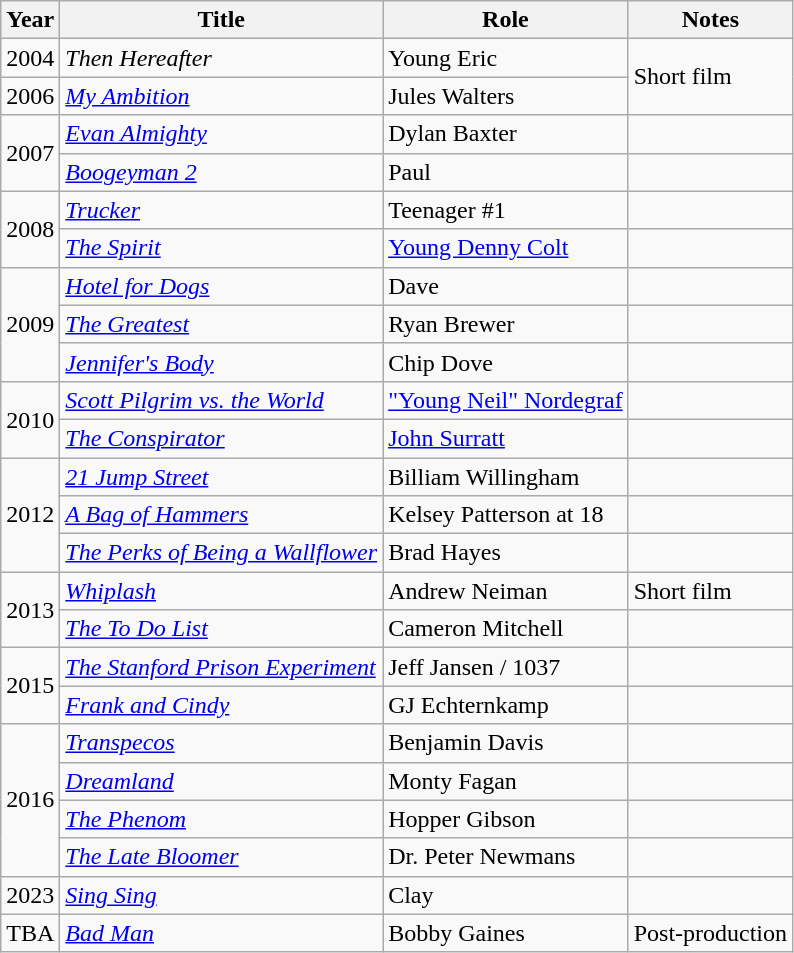<table class="wikitable sortable">
<tr>
<th>Year</th>
<th>Title</th>
<th>Role</th>
<th>Notes</th>
</tr>
<tr>
<td>2004</td>
<td><em>Then Hereafter</em></td>
<td>Young Eric</td>
<td rowspan="2">Short film</td>
</tr>
<tr>
<td>2006</td>
<td><em><a href='#'>My Ambition</a></em></td>
<td>Jules Walters</td>
</tr>
<tr>
<td rowspan="2">2007</td>
<td><em><a href='#'>Evan Almighty</a></em></td>
<td>Dylan Baxter</td>
<td></td>
</tr>
<tr>
<td><em><a href='#'>Boogeyman 2</a></em></td>
<td>Paul</td>
<td></td>
</tr>
<tr>
<td rowspan="2">2008</td>
<td><em><a href='#'>Trucker</a></em></td>
<td>Teenager #1</td>
<td></td>
</tr>
<tr>
<td><em><a href='#'>The Spirit</a></em></td>
<td><a href='#'>Young Denny Colt</a></td>
<td></td>
</tr>
<tr>
<td rowspan="3">2009</td>
<td><em><a href='#'>Hotel for Dogs</a></em></td>
<td>Dave</td>
<td></td>
</tr>
<tr>
<td><em><a href='#'>The Greatest</a></em></td>
<td>Ryan Brewer</td>
<td></td>
</tr>
<tr>
<td><em><a href='#'>Jennifer's Body</a></em></td>
<td>Chip Dove</td>
<td></td>
</tr>
<tr>
<td rowspan="2">2010</td>
<td><em><a href='#'>Scott Pilgrim vs. the World</a></em></td>
<td><a href='#'>"Young Neil" Nordegraf</a></td>
<td></td>
</tr>
<tr>
<td><em><a href='#'>The Conspirator</a></em></td>
<td><a href='#'>John Surratt</a></td>
<td></td>
</tr>
<tr>
<td rowspan="3">2012</td>
<td><em><a href='#'>21 Jump Street</a></em></td>
<td>Billiam Willingham</td>
<td></td>
</tr>
<tr>
<td><em><a href='#'>A Bag of Hammers</a></em></td>
<td>Kelsey Patterson at 18</td>
<td></td>
</tr>
<tr>
<td><em><a href='#'>The Perks of Being a Wallflower</a></em></td>
<td>Brad Hayes</td>
<td></td>
</tr>
<tr>
<td rowspan="2">2013</td>
<td><em><a href='#'>Whiplash</a></em></td>
<td>Andrew Neiman</td>
<td>Short film</td>
</tr>
<tr>
<td><em><a href='#'>The To Do List</a></em></td>
<td>Cameron Mitchell</td>
<td></td>
</tr>
<tr>
<td rowspan="2">2015</td>
<td><em><a href='#'>The Stanford Prison Experiment</a></em></td>
<td>Jeff Jansen / 1037</td>
<td></td>
</tr>
<tr>
<td><em><a href='#'>Frank and Cindy</a></em></td>
<td>GJ Echternkamp</td>
<td></td>
</tr>
<tr>
<td rowspan="4">2016</td>
<td><em><a href='#'>Transpecos</a></em></td>
<td>Benjamin Davis</td>
<td></td>
</tr>
<tr>
<td><em><a href='#'>Dreamland</a></em></td>
<td>Monty Fagan</td>
<td></td>
</tr>
<tr>
<td><em><a href='#'>The Phenom</a></em></td>
<td>Hopper Gibson</td>
<td></td>
</tr>
<tr>
<td><em><a href='#'>The Late Bloomer</a></em></td>
<td>Dr. Peter Newmans</td>
<td></td>
</tr>
<tr>
<td>2023</td>
<td><em><a href='#'>Sing Sing</a></em></td>
<td>Clay</td>
<td></td>
</tr>
<tr>
<td>TBA</td>
<td><em><a href='#'>Bad Man</a></em></td>
<td>Bobby Gaines</td>
<td>Post-production</td>
</tr>
</table>
